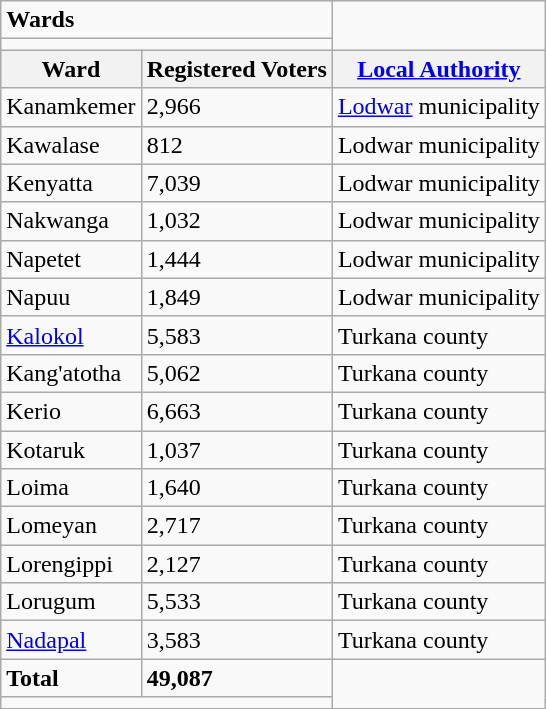<table class="wikitable">
<tr>
<td colspan="2"><strong>Wards</strong></td>
</tr>
<tr>
<td colspan="2"></td>
</tr>
<tr>
<th>Ward</th>
<th>Registered Voters</th>
<th><a href='#'>Local Authority</a></th>
</tr>
<tr>
<td>Kanamkemer</td>
<td>2,966</td>
<td><a href='#'>Lodwar</a> municipality</td>
</tr>
<tr>
<td>Kawalase</td>
<td>812</td>
<td>Lodwar municipality</td>
</tr>
<tr>
<td>Kenyatta</td>
<td>7,039</td>
<td>Lodwar municipality</td>
</tr>
<tr>
<td>Nakwanga</td>
<td>1,032</td>
<td>Lodwar municipality</td>
</tr>
<tr>
<td>Napetet</td>
<td>1,444</td>
<td>Lodwar municipality</td>
</tr>
<tr>
<td>Napuu</td>
<td>1,849</td>
<td>Lodwar municipality</td>
</tr>
<tr>
<td><a href='#'>Kalokol</a></td>
<td>5,583</td>
<td>Turkana county</td>
</tr>
<tr>
<td>Kang'atotha</td>
<td>5,062</td>
<td>Turkana county</td>
</tr>
<tr>
<td>Kerio</td>
<td>6,663</td>
<td>Turkana county</td>
</tr>
<tr>
<td>Kotaruk</td>
<td>1,037</td>
<td>Turkana county</td>
</tr>
<tr>
<td>Loima</td>
<td>1,640</td>
<td>Turkana county</td>
</tr>
<tr>
<td>Lomeyan</td>
<td>2,717</td>
<td>Turkana county</td>
</tr>
<tr>
<td>Lorengippi</td>
<td>2,127</td>
<td>Turkana county</td>
</tr>
<tr>
<td>Lorugum</td>
<td>5,533</td>
<td>Turkana county</td>
</tr>
<tr>
<td><a href='#'>Nadapal</a></td>
<td>3,583</td>
<td>Turkana county</td>
</tr>
<tr>
<td><strong>Total</strong></td>
<td><strong>49,087</strong></td>
</tr>
<tr>
<td colspan="2"></td>
</tr>
</table>
